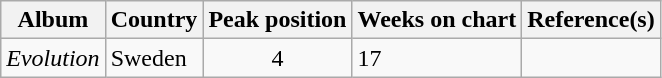<table class="wikitable">
<tr>
<th>Album</th>
<th>Country</th>
<th>Peak position</th>
<th>Weeks on chart</th>
<th>Reference(s)</th>
</tr>
<tr>
<td><em>Evolution</em></td>
<td>Sweden</td>
<td align="center">4</td>
<td>17</td>
<td></td>
</tr>
</table>
